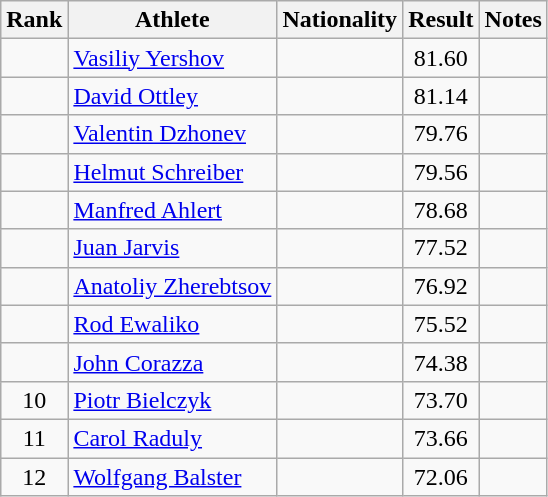<table class="wikitable sortable" style="text-align:center">
<tr>
<th>Rank</th>
<th>Athlete</th>
<th>Nationality</th>
<th>Result</th>
<th>Notes</th>
</tr>
<tr>
<td></td>
<td align=left><a href='#'>Vasiliy Yershov</a></td>
<td align=left></td>
<td>81.60</td>
<td></td>
</tr>
<tr>
<td></td>
<td align=left><a href='#'>David Ottley</a></td>
<td align=left></td>
<td>81.14</td>
<td></td>
</tr>
<tr>
<td></td>
<td align=left><a href='#'>Valentin Dzhonev</a></td>
<td align=left></td>
<td>79.76</td>
<td></td>
</tr>
<tr>
<td></td>
<td align=left><a href='#'>Helmut Schreiber</a></td>
<td align=left></td>
<td>79.56</td>
<td></td>
</tr>
<tr>
<td></td>
<td align=left><a href='#'>Manfred Ahlert</a></td>
<td align=left></td>
<td>78.68</td>
<td></td>
</tr>
<tr>
<td></td>
<td align=left><a href='#'>Juan Jarvis</a></td>
<td align=left></td>
<td>77.52</td>
<td></td>
</tr>
<tr>
<td></td>
<td align=left><a href='#'>Anatoliy Zherebtsov</a></td>
<td align=left></td>
<td>76.92</td>
<td></td>
</tr>
<tr>
<td></td>
<td align=left><a href='#'>Rod Ewaliko</a></td>
<td align=left></td>
<td>75.52</td>
<td></td>
</tr>
<tr>
<td></td>
<td align=left><a href='#'>John Corazza</a></td>
<td align=left></td>
<td>74.38</td>
<td></td>
</tr>
<tr>
<td>10</td>
<td align=left><a href='#'>Piotr Bielczyk</a></td>
<td align=left></td>
<td>73.70</td>
<td></td>
</tr>
<tr>
<td>11</td>
<td align=left><a href='#'>Carol Raduly</a></td>
<td align=left></td>
<td>73.66</td>
<td></td>
</tr>
<tr>
<td>12</td>
<td align=left><a href='#'>Wolfgang Balster</a></td>
<td align=left></td>
<td>72.06</td>
<td></td>
</tr>
</table>
